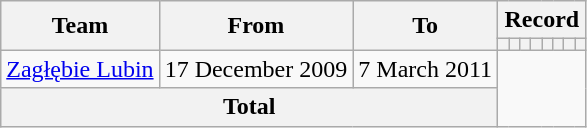<table class="wikitable" style="text-align: center;">
<tr>
<th rowspan="2">Team</th>
<th rowspan="2">From</th>
<th rowspan="2">To</th>
<th colspan="8">Record</th>
</tr>
<tr>
<th></th>
<th></th>
<th></th>
<th></th>
<th></th>
<th></th>
<th></th>
<th></th>
</tr>
<tr>
<td align=left><a href='#'>Zagłębie Lubin</a></td>
<td align=left>17 December 2009</td>
<td align=left>7 March 2011<br></td>
</tr>
<tr>
<th colspan="3">Total<br></th>
</tr>
</table>
